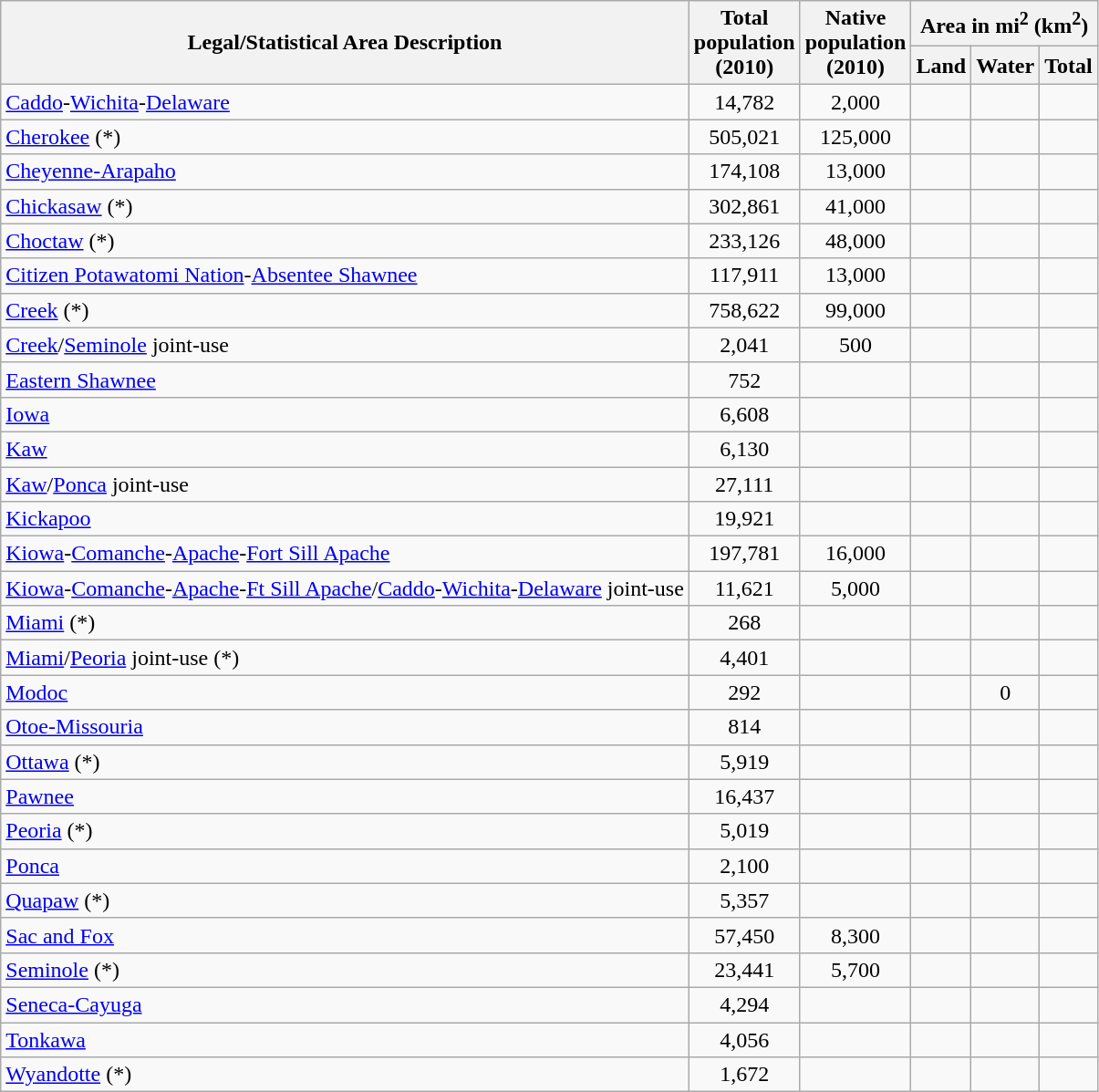<table class="wikitable sortable" style="text-align: center;">
<tr>
<th rowspan="2">Legal/Statistical Area Description</th>
<th rowspan="2">Total<br>population<br>(2010)</th>
<th rowspan="2">Native<br>population<br>(2010)</th>
<th colspan="3">Area in mi<sup>2</sup> (km<sup>2</sup>)</th>
</tr>
<tr>
<th>Land</th>
<th>Water</th>
<th>Total</th>
</tr>
<tr>
<td align=left><a href='#'>Caddo</a>-<a href='#'>Wichita</a>-<a href='#'>Delaware</a></td>
<td>14,782</td>
<td>2,000</td>
<td></td>
<td></td>
<td></td>
</tr>
<tr>
<td align=left><a href='#'>Cherokee</a> (*)</td>
<td>505,021</td>
<td>125,000</td>
<td></td>
<td></td>
<td></td>
</tr>
<tr>
<td align=left><a href='#'>Cheyenne-Arapaho</a></td>
<td>174,108</td>
<td>13,000</td>
<td></td>
<td></td>
<td></td>
</tr>
<tr>
<td align=left><a href='#'>Chickasaw</a> (*)</td>
<td>302,861</td>
<td>41,000</td>
<td></td>
<td></td>
<td></td>
</tr>
<tr>
<td align=left><a href='#'>Choctaw</a> (*)</td>
<td>233,126</td>
<td>48,000</td>
<td></td>
<td></td>
<td></td>
</tr>
<tr>
<td align=left><a href='#'>Citizen Potawatomi Nation</a>-<a href='#'>Absentee Shawnee</a></td>
<td>117,911</td>
<td>13,000</td>
<td></td>
<td></td>
<td></td>
</tr>
<tr>
<td align=left><a href='#'>Creek</a> (*)</td>
<td>758,622</td>
<td>99,000</td>
<td></td>
<td></td>
<td></td>
</tr>
<tr>
<td align=left><a href='#'>Creek</a>/<a href='#'>Seminole</a> joint-use</td>
<td>2,041</td>
<td>500</td>
<td></td>
<td></td>
<td></td>
</tr>
<tr>
<td align=left><a href='#'>Eastern Shawnee</a></td>
<td>752</td>
<td></td>
<td></td>
<td></td>
<td></td>
</tr>
<tr>
<td align=left><a href='#'>Iowa</a></td>
<td>6,608</td>
<td></td>
<td></td>
<td></td>
<td></td>
</tr>
<tr>
<td align=left><a href='#'>Kaw</a></td>
<td>6,130</td>
<td></td>
<td></td>
<td></td>
<td></td>
</tr>
<tr>
<td align=left><a href='#'>Kaw</a>/<a href='#'>Ponca</a> joint-use</td>
<td>27,111</td>
<td></td>
<td></td>
<td></td>
<td></td>
</tr>
<tr>
<td align=left><a href='#'>Kickapoo</a></td>
<td>19,921</td>
<td></td>
<td></td>
<td></td>
<td></td>
</tr>
<tr>
<td align=left><a href='#'>Kiowa</a>-<a href='#'>Comanche</a>-<a href='#'>Apache</a>-<a href='#'>Fort Sill Apache</a></td>
<td>197,781</td>
<td>16,000</td>
<td></td>
<td></td>
<td></td>
</tr>
<tr>
<td align=left><a href='#'>Kiowa</a>-<a href='#'>Comanche</a>-<a href='#'>Apache</a>-<a href='#'>Ft Sill Apache</a>/<a href='#'>Caddo</a>-<a href='#'>Wichita</a>-<a href='#'>Delaware</a> joint-use</td>
<td>11,621</td>
<td>5,000</td>
<td></td>
<td></td>
<td></td>
</tr>
<tr>
<td align=left><a href='#'>Miami</a> (*)</td>
<td>268</td>
<td></td>
<td></td>
<td></td>
<td></td>
</tr>
<tr>
<td align=left><a href='#'>Miami</a>/<a href='#'>Peoria</a> joint-use (*)</td>
<td>4,401</td>
<td></td>
<td></td>
<td></td>
<td></td>
</tr>
<tr>
<td align=left><a href='#'>Modoc</a></td>
<td>292</td>
<td></td>
<td></td>
<td>0</td>
<td></td>
</tr>
<tr>
<td align=left><a href='#'>Otoe-Missouria</a></td>
<td>814</td>
<td></td>
<td></td>
<td></td>
<td></td>
</tr>
<tr>
<td align=left><a href='#'>Ottawa</a> (*)</td>
<td>5,919</td>
<td></td>
<td></td>
<td></td>
<td></td>
</tr>
<tr>
<td align=left><a href='#'>Pawnee</a></td>
<td>16,437</td>
<td></td>
<td></td>
<td></td>
<td></td>
</tr>
<tr>
<td align=left><a href='#'>Peoria</a> (*)</td>
<td>5,019</td>
<td></td>
<td></td>
<td></td>
<td></td>
</tr>
<tr>
<td align=left><a href='#'>Ponca</a></td>
<td>2,100</td>
<td></td>
<td></td>
<td></td>
<td></td>
</tr>
<tr>
<td align=left><a href='#'>Quapaw</a> (*)</td>
<td>5,357</td>
<td></td>
<td></td>
<td></td>
<td></td>
</tr>
<tr>
<td align=left><a href='#'>Sac and Fox</a></td>
<td>57,450</td>
<td>8,300</td>
<td></td>
<td></td>
<td></td>
</tr>
<tr>
<td align=left><a href='#'>Seminole</a> (*)</td>
<td>23,441</td>
<td>5,700</td>
<td></td>
<td></td>
<td></td>
</tr>
<tr>
<td align=left><a href='#'>Seneca-Cayuga</a></td>
<td>4,294</td>
<td></td>
<td></td>
<td></td>
<td></td>
</tr>
<tr>
<td align=left><a href='#'>Tonkawa</a></td>
<td>4,056</td>
<td></td>
<td></td>
<td></td>
<td></td>
</tr>
<tr>
<td align=left><a href='#'>Wyandotte</a> (*)</td>
<td>1,672</td>
<td></td>
<td></td>
<td></td>
<td></td>
</tr>
</table>
